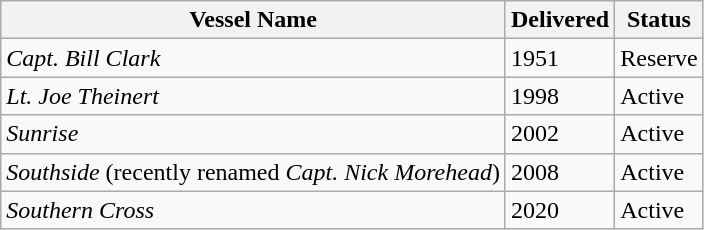<table class="wikitable">
<tr>
<th>Vessel Name</th>
<th>Delivered</th>
<th>Status</th>
</tr>
<tr>
<td><em>Capt. Bill Clark</em></td>
<td>1951</td>
<td>Reserve</td>
</tr>
<tr>
<td><em>Lt. Joe Theinert</em></td>
<td>1998</td>
<td>Active</td>
</tr>
<tr>
<td><em>Sunrise</em></td>
<td>2002</td>
<td>Active</td>
</tr>
<tr>
<td><em>Southside</em> (recently renamed <em>Capt. Nick Morehead</em>)</td>
<td>2008</td>
<td>Active</td>
</tr>
<tr>
<td><em>Southern Cross</em></td>
<td>2020</td>
<td>Active</td>
</tr>
</table>
